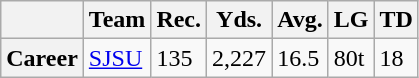<table class="wikitable">
<tr>
<th></th>
<th>Team</th>
<th>Rec.</th>
<th>Yds.</th>
<th>Avg.</th>
<th>LG</th>
<th>TD</th>
</tr>
<tr>
<th>Career</th>
<td><a href='#'>SJSU</a></td>
<td>135</td>
<td>2,227</td>
<td>16.5</td>
<td>80t</td>
<td>18</td>
</tr>
</table>
